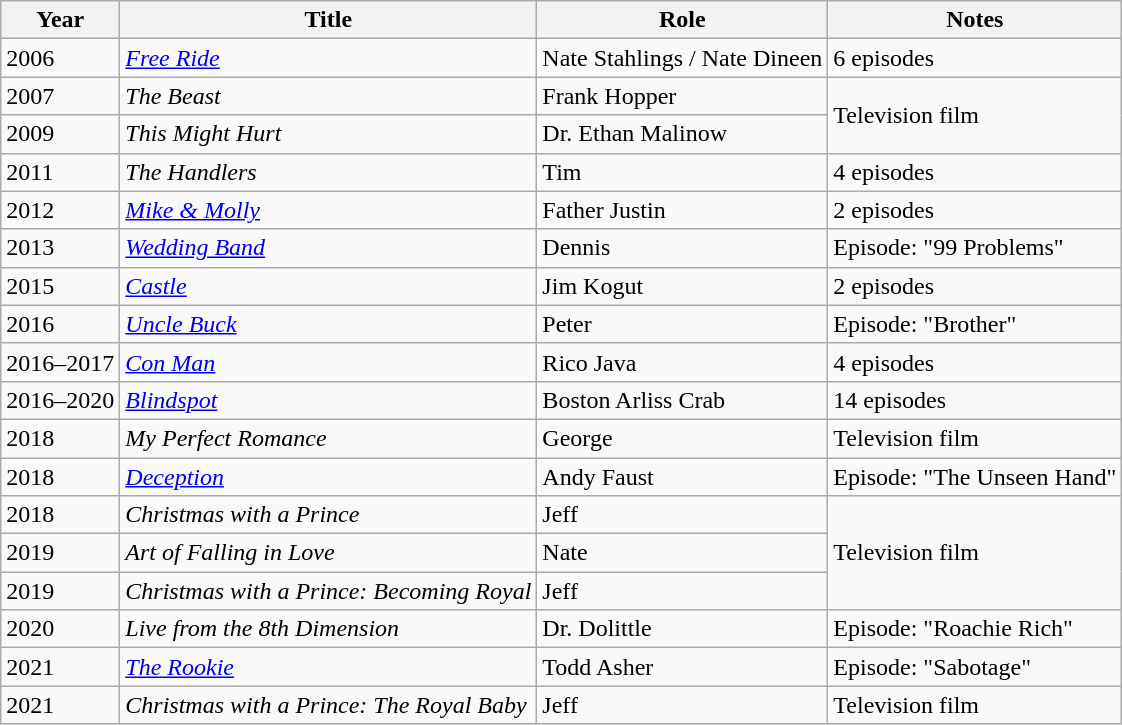<table class="wikitable sortable">
<tr>
<th>Year</th>
<th>Title</th>
<th>Role</th>
<th>Notes</th>
</tr>
<tr>
<td>2006</td>
<td><a href='#'><em>Free Ride</em></a></td>
<td>Nate Stahlings / Nate Dineen</td>
<td>6 episodes</td>
</tr>
<tr>
<td>2007</td>
<td><em>The Beast</em></td>
<td>Frank Hopper</td>
<td rowspan="2">Television film</td>
</tr>
<tr>
<td>2009</td>
<td><em>This Might Hurt</em></td>
<td>Dr. Ethan Malinow</td>
</tr>
<tr>
<td>2011</td>
<td><em>The Handlers</em></td>
<td>Tim</td>
<td>4 episodes</td>
</tr>
<tr>
<td>2012</td>
<td><em><a href='#'>Mike & Molly</a></em></td>
<td>Father Justin</td>
<td>2 episodes</td>
</tr>
<tr>
<td>2013</td>
<td><em><a href='#'>Wedding Band</a></em></td>
<td>Dennis</td>
<td>Episode: "99 Problems"</td>
</tr>
<tr>
<td>2015</td>
<td><a href='#'><em>Castle</em></a></td>
<td>Jim Kogut</td>
<td>2 episodes</td>
</tr>
<tr>
<td>2016</td>
<td><a href='#'><em>Uncle Buck</em></a></td>
<td>Peter</td>
<td>Episode: "Brother"</td>
</tr>
<tr>
<td>2016–2017</td>
<td><a href='#'><em>Con Man</em></a></td>
<td>Rico Java</td>
<td>4 episodes</td>
</tr>
<tr>
<td>2016–2020</td>
<td><a href='#'><em>Blindspot</em></a></td>
<td>Boston Arliss Crab</td>
<td>14 episodes</td>
</tr>
<tr>
<td>2018</td>
<td><em>My Perfect Romance</em></td>
<td>George</td>
<td>Television film</td>
</tr>
<tr>
<td>2018</td>
<td><a href='#'><em>Deception</em></a></td>
<td>Andy Faust</td>
<td>Episode: "The Unseen Hand"</td>
</tr>
<tr>
<td>2018</td>
<td><em>Christmas with a Prince</em></td>
<td>Jeff</td>
<td rowspan="3">Television film</td>
</tr>
<tr>
<td>2019</td>
<td><em>Art of Falling in Love</em></td>
<td>Nate</td>
</tr>
<tr>
<td>2019</td>
<td><em>Christmas with a Prince: Becoming Royal</em></td>
<td>Jeff</td>
</tr>
<tr>
<td>2020</td>
<td><em>Live from the 8th Dimension</em></td>
<td>Dr. Dolittle</td>
<td>Episode: "Roachie Rich"</td>
</tr>
<tr>
<td>2021</td>
<td><a href='#'><em>The Rookie</em></a></td>
<td>Todd Asher</td>
<td>Episode: "Sabotage"</td>
</tr>
<tr>
<td>2021</td>
<td><em>Christmas with a Prince: The Royal Baby</em></td>
<td>Jeff</td>
<td>Television film</td>
</tr>
</table>
